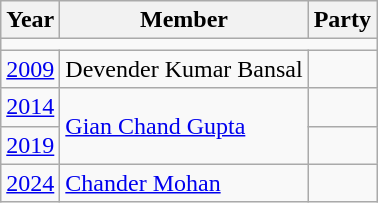<table class="wikitable">
<tr>
<th>Year</th>
<th>Member</th>
<th colspan=2>Party</th>
</tr>
<tr>
<td colspan="4"></td>
</tr>
<tr>
<td><a href='#'>2009</a></td>
<td>Devender Kumar Bansal</td>
<td></td>
</tr>
<tr>
<td><a href='#'>2014</a></td>
<td rowspan=2><a href='#'>Gian Chand Gupta</a></td>
<td></td>
</tr>
<tr>
<td><a href='#'>2019</a></td>
</tr>
<tr>
<td><a href='#'>2024</a></td>
<td><a href='#'>Chander Mohan</a></td>
<td></td>
</tr>
</table>
